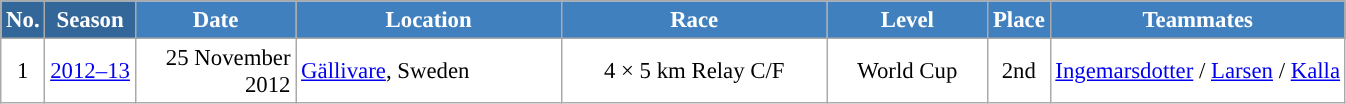<table class="wikitable sortable" style="font-size:95%; text-align:center; border:grey solid 1px; border-collapse:collapse; background:#ffffff;">
<tr style="background:#efefef;">
<th style="background-color:#369; color:white;">No.</th>
<th style="background-color:#369; color:white;">Season</th>
<th style="background-color:#4180be; color:white; width:100px;">Date</th>
<th style="background-color:#4180be; color:white; width:170px;">Location</th>
<th style="background-color:#4180be; color:white; width:170px;">Race</th>
<th style="background-color:#4180be; color:white; width:100px;">Level</th>
<th style="background-color:#4180be; color:white;">Place</th>
<th style="background-color:#4180be; color:white;">Teammates</th>
</tr>
<tr>
<td align=center>1</td>
<td rowspan=1 align=center><a href='#'>2012–13</a></td>
<td align=right>25 November 2012</td>
<td align=left> <a href='#'>Gällivare</a>, Sweden</td>
<td>4 × 5 km Relay C/F</td>
<td>World Cup</td>
<td>2nd</td>
<td><a href='#'>Ingemarsdotter</a> / <a href='#'>Larsen</a> / <a href='#'>Kalla</a></td>
</tr>
</table>
